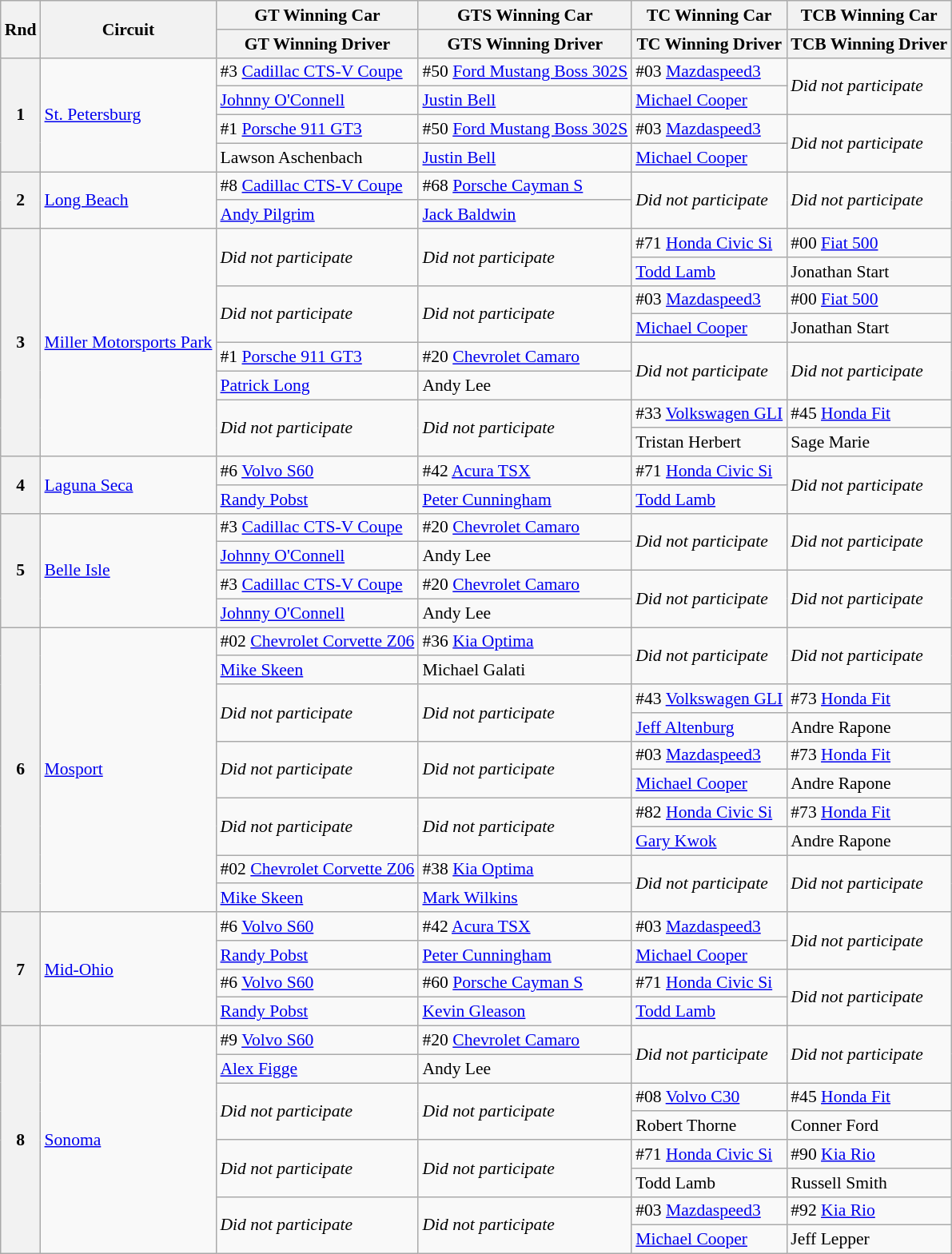<table class="wikitable" style="font-size: 90%;">
<tr>
<th rowspan=2>Rnd</th>
<th rowspan=2>Circuit</th>
<th>GT Winning Car</th>
<th>GTS Winning Car</th>
<th>TC Winning Car</th>
<th>TCB Winning Car</th>
</tr>
<tr>
<th>GT Winning Driver</th>
<th>GTS Winning Driver</th>
<th>TC Winning Driver</th>
<th>TCB Winning Driver</th>
</tr>
<tr>
<th rowspan=4>1</th>
<td rowspan=4><a href='#'>St. Petersburg</a></td>
<td>#3 <a href='#'>Cadillac CTS-V Coupe</a></td>
<td>#50 <a href='#'>Ford Mustang Boss 302S</a></td>
<td>#03 <a href='#'>Mazdaspeed3</a></td>
<td rowspan=2><em>Did not participate</em></td>
</tr>
<tr>
<td> <a href='#'>Johnny O'Connell</a></td>
<td> <a href='#'>Justin Bell</a></td>
<td> <a href='#'>Michael Cooper</a></td>
</tr>
<tr>
<td>#1 <a href='#'>Porsche 911 GT3</a></td>
<td>#50 <a href='#'>Ford Mustang Boss 302S</a></td>
<td>#03 <a href='#'>Mazdaspeed3</a></td>
<td rowspan=2><em>Did not participate</em></td>
</tr>
<tr>
<td> Lawson Aschenbach</td>
<td> <a href='#'>Justin Bell</a></td>
<td> <a href='#'>Michael Cooper</a></td>
</tr>
<tr>
<th rowspan=2>2</th>
<td rowspan=2><a href='#'>Long Beach</a></td>
<td>#8 <a href='#'>Cadillac CTS-V Coupe</a></td>
<td>#68 <a href='#'>Porsche Cayman S</a></td>
<td rowspan=2><em>Did not participate</em></td>
<td rowspan=2><em>Did not participate</em></td>
</tr>
<tr>
<td> <a href='#'>Andy Pilgrim</a></td>
<td> <a href='#'>Jack Baldwin</a></td>
</tr>
<tr>
<th rowspan=8>3</th>
<td rowspan=8><a href='#'>Miller Motorsports Park</a></td>
<td rowspan=2><em>Did not participate</em></td>
<td rowspan=2><em>Did not participate</em></td>
<td>#71 <a href='#'>Honda Civic Si</a></td>
<td>#00 <a href='#'>Fiat 500</a></td>
</tr>
<tr>
<td> <a href='#'>Todd Lamb</a></td>
<td> Jonathan Start</td>
</tr>
<tr>
<td rowspan=2><em>Did not participate</em></td>
<td rowspan=2><em>Did not participate</em></td>
<td>#03 <a href='#'>Mazdaspeed3</a></td>
<td>#00 <a href='#'>Fiat 500</a></td>
</tr>
<tr>
<td> <a href='#'>Michael Cooper</a></td>
<td> Jonathan Start</td>
</tr>
<tr>
<td>#1 <a href='#'>Porsche 911 GT3</a></td>
<td>#20 <a href='#'>Chevrolet Camaro</a></td>
<td rowspan=2><em>Did not participate</em></td>
<td rowspan=2><em>Did not participate</em></td>
</tr>
<tr>
<td> <a href='#'>Patrick Long</a></td>
<td> Andy Lee</td>
</tr>
<tr>
<td rowspan=2><em>Did not participate</em></td>
<td rowspan=2><em>Did not participate</em></td>
<td>#33 <a href='#'>Volkswagen GLI</a></td>
<td>#45 <a href='#'>Honda Fit</a></td>
</tr>
<tr>
<td> Tristan Herbert</td>
<td> Sage Marie</td>
</tr>
<tr>
<th rowspan=2>4</th>
<td rowspan=2><a href='#'>Laguna Seca</a></td>
<td>#6 <a href='#'>Volvo S60</a></td>
<td>#42 <a href='#'>Acura TSX</a></td>
<td>#71 <a href='#'>Honda Civic Si</a></td>
<td rowspan=2><em>Did not participate</em></td>
</tr>
<tr>
<td> <a href='#'>Randy Pobst</a></td>
<td> <a href='#'>Peter Cunningham</a></td>
<td> <a href='#'>Todd Lamb</a></td>
</tr>
<tr>
<th rowspan=4>5</th>
<td rowspan=4><a href='#'>Belle Isle</a></td>
<td>#3 <a href='#'>Cadillac CTS-V Coupe</a></td>
<td>#20 <a href='#'>Chevrolet Camaro</a></td>
<td rowspan=2><em>Did not participate</em></td>
<td rowspan=2><em>Did not participate</em></td>
</tr>
<tr>
<td> <a href='#'>Johnny O'Connell</a></td>
<td> Andy Lee</td>
</tr>
<tr>
<td>#3 <a href='#'>Cadillac CTS-V Coupe</a></td>
<td>#20 <a href='#'>Chevrolet Camaro</a></td>
<td rowspan=2><em>Did not participate</em></td>
<td rowspan=2><em>Did not participate</em></td>
</tr>
<tr>
<td> <a href='#'>Johnny O'Connell</a></td>
<td> Andy Lee</td>
</tr>
<tr>
<th rowspan=10>6</th>
<td rowspan=10><a href='#'>Mosport</a></td>
<td>#02 <a href='#'>Chevrolet Corvette Z06</a></td>
<td>#36 <a href='#'>Kia Optima</a></td>
<td rowspan=2><em>Did not participate</em></td>
<td rowspan=2><em>Did not participate</em></td>
</tr>
<tr>
<td> <a href='#'>Mike Skeen</a></td>
<td> Michael Galati</td>
</tr>
<tr>
<td rowspan=2><em>Did not participate</em></td>
<td rowspan=2><em>Did not participate</em></td>
<td>#43 <a href='#'>Volkswagen GLI</a></td>
<td>#73 <a href='#'>Honda Fit</a></td>
</tr>
<tr>
<td> <a href='#'>Jeff Altenburg</a></td>
<td> Andre Rapone</td>
</tr>
<tr>
<td rowspan=2><em>Did not participate</em></td>
<td rowspan=2><em>Did not participate</em></td>
<td>#03 <a href='#'>Mazdaspeed3</a></td>
<td>#73 <a href='#'>Honda Fit</a></td>
</tr>
<tr>
<td> <a href='#'>Michael Cooper</a></td>
<td> Andre Rapone</td>
</tr>
<tr>
<td rowspan=2><em>Did not participate</em></td>
<td rowspan=2><em>Did not participate</em></td>
<td>#82 <a href='#'>Honda Civic Si</a></td>
<td>#73 <a href='#'>Honda Fit</a></td>
</tr>
<tr>
<td> <a href='#'>Gary Kwok</a></td>
<td> Andre Rapone</td>
</tr>
<tr>
<td>#02 <a href='#'>Chevrolet Corvette Z06</a></td>
<td>#38 <a href='#'>Kia Optima</a></td>
<td rowspan=2><em>Did not participate</em></td>
<td rowspan=2><em>Did not participate</em></td>
</tr>
<tr>
<td> <a href='#'>Mike Skeen</a></td>
<td> <a href='#'>Mark Wilkins</a></td>
</tr>
<tr>
<th rowspan=4>7</th>
<td rowspan=4><a href='#'>Mid-Ohio</a></td>
<td>#6 <a href='#'>Volvo S60</a></td>
<td>#42 <a href='#'>Acura TSX</a></td>
<td>#03 <a href='#'>Mazdaspeed3</a></td>
<td rowspan=2><em>Did not participate</em></td>
</tr>
<tr>
<td> <a href='#'>Randy Pobst</a></td>
<td> <a href='#'>Peter Cunningham</a></td>
<td> <a href='#'>Michael Cooper</a></td>
</tr>
<tr>
<td>#6 <a href='#'>Volvo S60</a></td>
<td>#60 <a href='#'>Porsche Cayman S</a></td>
<td>#71 <a href='#'>Honda Civic Si</a></td>
<td rowspan=2><em>Did not participate</em></td>
</tr>
<tr>
<td> <a href='#'>Randy Pobst</a></td>
<td> <a href='#'>Kevin Gleason</a></td>
<td> <a href='#'>Todd Lamb</a></td>
</tr>
<tr>
<th rowspan=8>8</th>
<td rowspan=8><a href='#'>Sonoma</a></td>
<td>#9 <a href='#'>Volvo S60</a></td>
<td>#20 <a href='#'>Chevrolet Camaro</a></td>
<td rowspan=2><em>Did not participate</em></td>
<td rowspan=2><em>Did not participate</em></td>
</tr>
<tr>
<td> <a href='#'>Alex Figge</a></td>
<td> Andy Lee</td>
</tr>
<tr>
<td rowspan=2><em>Did not participate</em></td>
<td rowspan=2><em>Did not participate</em></td>
<td>#08 <a href='#'>Volvo C30</a></td>
<td>#45 <a href='#'>Honda Fit</a></td>
</tr>
<tr>
<td> Robert Thorne</td>
<td> Conner Ford</td>
</tr>
<tr>
<td rowspan=2><em>Did not participate</em></td>
<td rowspan=2><em>Did not participate</em></td>
<td>#71 <a href='#'>Honda Civic Si</a></td>
<td>#90 <a href='#'>Kia Rio</a></td>
</tr>
<tr>
<td> Todd Lamb</td>
<td> Russell Smith</td>
</tr>
<tr>
<td rowspan=2><em>Did not participate</em></td>
<td rowspan=2><em>Did not participate</em></td>
<td>#03 <a href='#'>Mazdaspeed3</a></td>
<td>#92 <a href='#'>Kia Rio</a></td>
</tr>
<tr>
<td> <a href='#'>Michael Cooper</a></td>
<td> Jeff Lepper</td>
</tr>
</table>
